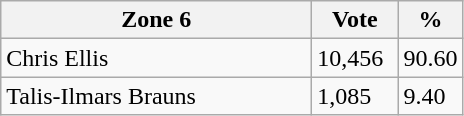<table class="wikitable">
<tr>
<th width="200px">Zone 6</th>
<th width="50px">Vote</th>
<th width="30px">%</th>
</tr>
<tr>
<td>Chris Ellis</td>
<td>10,456</td>
<td>90.60</td>
</tr>
<tr>
<td>Talis-Ilmars Brauns</td>
<td>1,085</td>
<td>9.40</td>
</tr>
</table>
